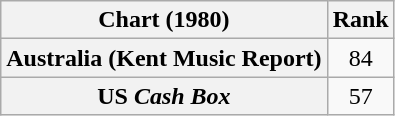<table class="wikitable sortable plainrowheaders">
<tr>
<th scope="col">Chart (1980)</th>
<th scope="col">Rank</th>
</tr>
<tr>
<th scope="row">Australia (Kent Music Report)</th>
<td style="text-align:center;">84</td>
</tr>
<tr>
<th scope="row">US <em>Cash Box</em></th>
<td style="text-align:center;">57</td>
</tr>
</table>
